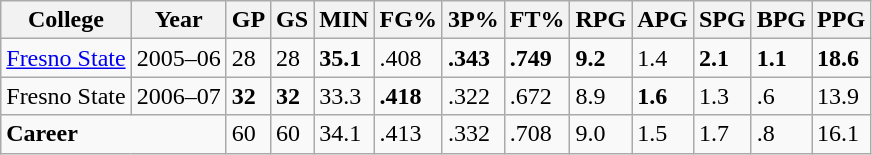<table class="wikitable">
<tr>
<th>College</th>
<th>Year</th>
<th>GP</th>
<th>GS</th>
<th>MIN</th>
<th>FG%</th>
<th>3P%</th>
<th>FT%</th>
<th>RPG</th>
<th>APG</th>
<th>SPG</th>
<th>BPG</th>
<th>PPG</th>
</tr>
<tr>
<td><a href='#'>Fresno State</a></td>
<td>2005–06</td>
<td>28</td>
<td>28</td>
<td><strong>35.1</strong></td>
<td>.408</td>
<td><strong>.343</strong></td>
<td><strong>.749</strong></td>
<td><strong>9.2</strong></td>
<td>1.4</td>
<td><strong>2.1</strong></td>
<td><strong>1.1</strong></td>
<td><strong>18.6</strong></td>
</tr>
<tr>
<td>Fresno State</td>
<td>2006–07</td>
<td><strong>32</strong></td>
<td><strong>32</strong></td>
<td>33.3</td>
<td><strong>.418</strong></td>
<td>.322</td>
<td>.672</td>
<td>8.9</td>
<td><strong>1.6</strong></td>
<td>1.3</td>
<td>.6</td>
<td>13.9</td>
</tr>
<tr class="sortbottom">
<td align="left" colspan="2"><strong>Career</strong></td>
<td>60</td>
<td>60</td>
<td>34.1</td>
<td>.413</td>
<td>.332</td>
<td>.708</td>
<td>9.0</td>
<td>1.5</td>
<td>1.7</td>
<td>.8</td>
<td>16.1</td>
</tr>
</table>
